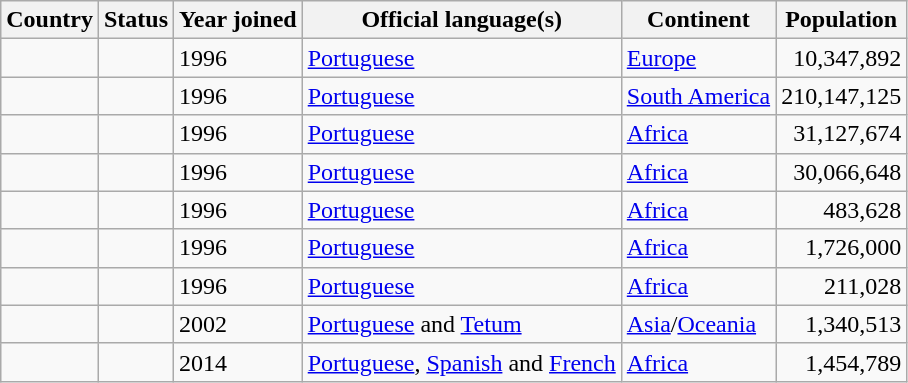<table class="wikitable sortable">
<tr>
<th>Country</th>
<th>Status</th>
<th>Year joined</th>
<th>Official language(s)</th>
<th>Continent</th>
<th>Population</th>
</tr>
<tr>
<td></td>
<td></td>
<td>1996</td>
<td><a href='#'>Portuguese</a></td>
<td><a href='#'>Europe</a></td>
<td style="text-align:right;">10,347,892</td>
</tr>
<tr>
<td></td>
<td></td>
<td>1996</td>
<td><a href='#'>Portuguese</a></td>
<td><a href='#'>South America</a></td>
<td style="text-align:right;">210,147,125</td>
</tr>
<tr>
<td></td>
<td></td>
<td>1996</td>
<td><a href='#'>Portuguese</a></td>
<td><a href='#'>Africa</a></td>
<td style="text-align:right;">31,127,674</td>
</tr>
<tr>
<td></td>
<td></td>
<td>1996</td>
<td><a href='#'>Portuguese</a></td>
<td><a href='#'>Africa</a></td>
<td style="text-align:right;">30,066,648</td>
</tr>
<tr>
<td></td>
<td></td>
<td>1996</td>
<td><a href='#'>Portuguese</a></td>
<td><a href='#'>Africa</a></td>
<td style="text-align:right;">483,628</td>
</tr>
<tr>
<td></td>
<td></td>
<td>1996</td>
<td><a href='#'>Portuguese</a></td>
<td><a href='#'>Africa</a></td>
<td style="text-align:right;">1,726,000</td>
</tr>
<tr>
<td></td>
<td></td>
<td>1996</td>
<td><a href='#'>Portuguese</a></td>
<td><a href='#'>Africa</a></td>
<td style="text-align:right;">211,028</td>
</tr>
<tr>
<td></td>
<td></td>
<td>2002</td>
<td><a href='#'>Portuguese</a> and <a href='#'>Tetum</a></td>
<td><a href='#'>Asia</a>/<a href='#'>Oceania</a></td>
<td style="text-align:right;">1,340,513</td>
</tr>
<tr>
<td></td>
<td></td>
<td>2014</td>
<td><a href='#'>Portuguese</a>, <a href='#'>Spanish</a> and <a href='#'>French</a></td>
<td><a href='#'>Africa</a></td>
<td style="text-align:right;">1,454,789</td>
</tr>
</table>
